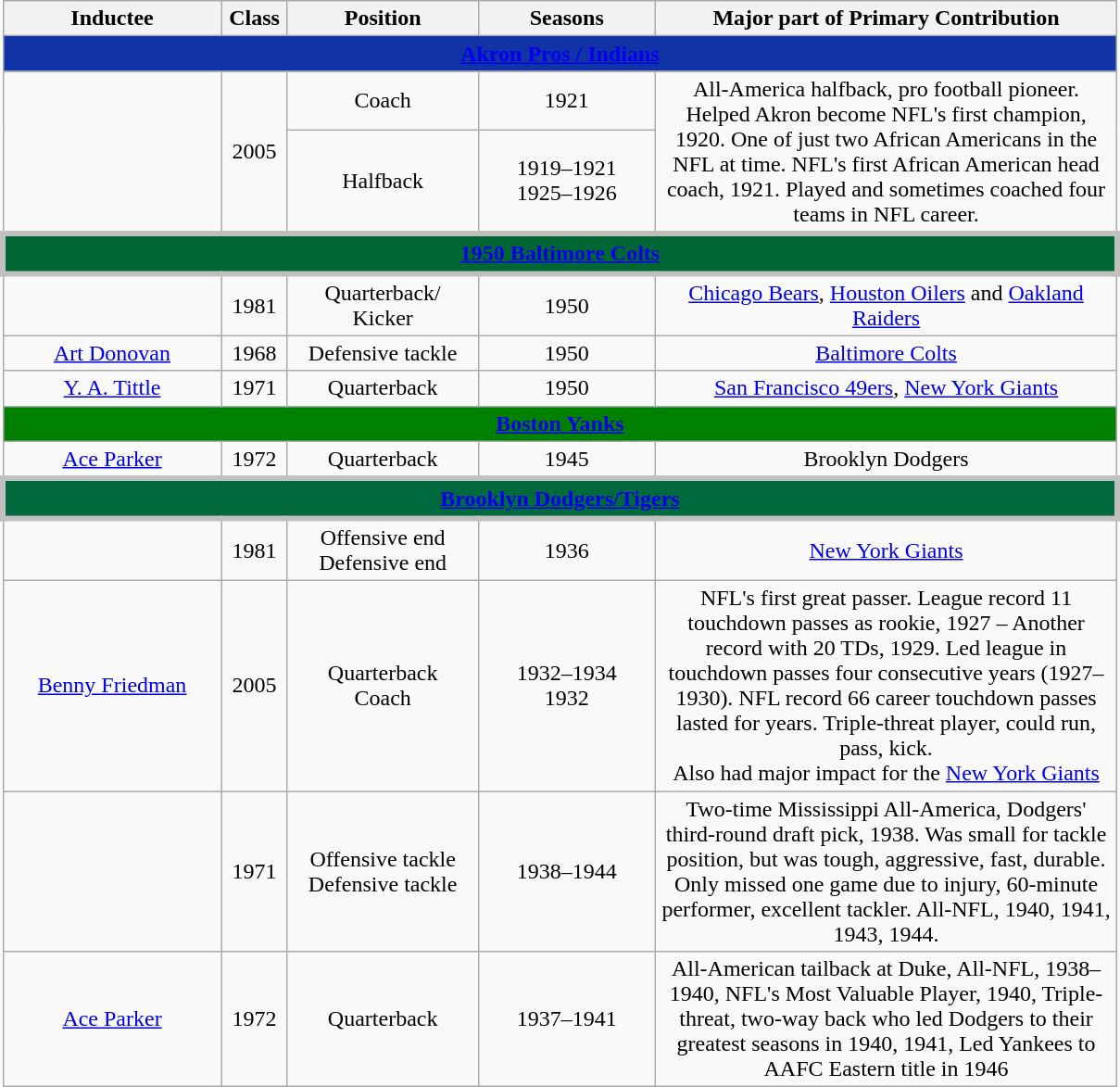<table class="wikitable" style="text-align:center">
<tr>
<th scope="col" width="150">Inductee</th>
<th scope="col" width="40">Class</th>
<th scope="col" width="130">Position</th>
<th scope="col" width="120">Seasons</th>
<th class="unsortable" scope="col" width="325">Major part of Primary Contribution</th>
</tr>
<tr>
<th colspan=5 style="background:#1034A6;color:white"><a href='#'><span>Akron Pros / Indians</span></a></th>
</tr>
<tr>
<td rowspan=2></td>
<td rowspan=2>2005</td>
<td>Coach</td>
<td>1921</td>
<td rowspan=2> All-America halfback, pro football pioneer. Helped Akron become NFL's first champion, 1920.  One of just two African Americans in the NFL at time. NFL's first African American head coach, 1921. Played and sometimes coached four teams in NFL career.</td>
</tr>
<tr>
<td>Halfback</td>
<td>1919–1921<br> 1925–1926</td>
</tr>
<tr>
<th colspan=5 style="border: 4px solid #C0C0C0;background:#006633;color:white"><a href='#'><span>1950 Baltimore Colts</span></a></th>
</tr>
<tr>
<td></td>
<td>1981</td>
<td>Quarterback/ Kicker</td>
<td>1950</td>
<td><a href='#'>Chicago Bears</a>, <a href='#'>Houston Oilers</a> and <a href='#'>Oakland Raiders</a></td>
</tr>
<tr>
<td><a href='#'>Art Donovan</a></td>
<td>1968</td>
<td>Defensive tackle</td>
<td>1950</td>
<td><a href='#'>Baltimore Colts</a></td>
</tr>
<tr>
<td><a href='#'>Y. A. Tittle</a></td>
<td>1971</td>
<td>Quarterback</td>
<td>1950</td>
<td><a href='#'>San Francisco 49ers</a>, <a href='#'>New York Giants</a></td>
</tr>
<tr>
<th colspan=5 style="background:green;color:#ffcc00"><a href='#'><span>Boston Yanks</span></a></th>
</tr>
<tr>
<td><a href='#'>Ace Parker</a></td>
<td>1972</td>
<td>Quarterback</td>
<td>1945</td>
<td>Brooklyn Dodgers</td>
</tr>
<tr>
<th colspan=5 style="border: 4px solid #C0C0C0;background:#00693E;color:white"><a href='#'><span>Brooklyn Dodgers/Tigers</span></a></th>
</tr>
<tr>
<td></td>
<td>1981</td>
<td>Offensive end<br> Defensive end</td>
<td>1936</td>
<td><a href='#'>New York Giants</a></td>
</tr>
<tr>
<td><a href='#'>Benny Friedman</a></td>
<td>2005</td>
<td>Quarterback<br>Coach</td>
<td>1932–1934 <br>1932</td>
<td> NFL's first great passer. League record 11 touchdown passes as rookie, 1927 – Another record with 20 TDs, 1929. Led league in touchdown passes four consecutive years (1927–1930). NFL record 66 career touchdown passes lasted for years. Triple-threat player, could run, pass, kick.<br>Also had major impact for the <a href='#'>New York Giants</a></td>
</tr>
<tr>
<td></td>
<td>1971</td>
<td>Offensive tackle<br> Defensive tackle</td>
<td>1938–1944</td>
<td>Two-time Mississippi All-America, Dodgers' third-round draft pick, 1938. Was small for tackle position, but was tough, aggressive, fast, durable. Only missed one game due to injury, 60-minute performer, excellent tackler. All-NFL, 1940, 1941, 1943, 1944.</td>
</tr>
<tr>
<td><a href='#'>Ace Parker</a></td>
<td>1972</td>
<td>Quarterback</td>
<td>1937–1941</td>
<td>All-American tailback at Duke, All-NFL, 1938–1940, NFL's Most Valuable Player, 1940, Triple-threat, two-way back who led Dodgers to their greatest seasons in 1940, 1941, Led Yankees to AAFC Eastern title in 1946</td>
</tr>
</table>
